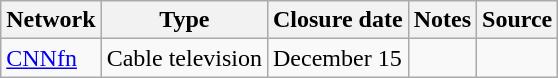<table class="wikitable sortable">
<tr>
<th>Network</th>
<th>Type</th>
<th>Closure date</th>
<th>Notes</th>
<th>Source</th>
</tr>
<tr>
<td><a href='#'>CNNfn</a></td>
<td>Cable television</td>
<td>December 15</td>
<td></td>
<td></td>
</tr>
</table>
